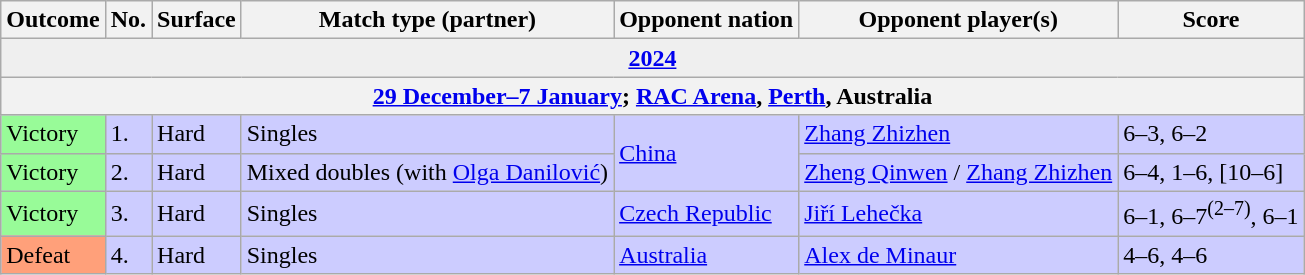<table class=wikitable>
<tr>
<th>Outcome</th>
<th>No.</th>
<th>Surface</th>
<th>Match type (partner)</th>
<th>Opponent nation</th>
<th>Opponent player(s)</th>
<th>Score</th>
</tr>
<tr bgcolor="efefef" class="sortbottom">
<td colspan="7" align="center"><strong><a href='#'>2024</a></strong></td>
</tr>
<tr>
<th colspan="7"><a href='#'>29 December–7 January</a>; <a href='#'>RAC Arena</a>, <a href='#'>Perth</a>, Australia</th>
</tr>
<tr style="background:#ccf;">
<td bgcolor=98FB98>Victory</td>
<td>1.</td>
<td>Hard</td>
<td>Singles</td>
<td rowspan=2> <a href='#'>China</a></td>
<td> <a href='#'>Zhang Zhizhen</a></td>
<td>6–3, 6–2</td>
</tr>
<tr style="background:#ccf;">
<td bgcolor=98FB98>Victory</td>
<td>2.</td>
<td>Hard</td>
<td>Mixed doubles (with <a href='#'>Olga Danilović</a>)</td>
<td> <a href='#'>Zheng Qinwen</a> / <a href='#'>Zhang Zhizhen</a></td>
<td>6–4, 1–6, [10–6]</td>
</tr>
<tr style="background:#ccf;">
<td bgcolor=98FB98>Victory</td>
<td>3.</td>
<td>Hard</td>
<td>Singles</td>
<td rowspan=1> <a href='#'>Czech Republic</a></td>
<td> <a href='#'>Jiří Lehečka</a></td>
<td>6–1, 6–7<sup>(2–7)</sup>, 6–1</td>
</tr>
<tr style="background:#ccf;">
<td bgcolor=FFA07A>Defeat</td>
<td>4.</td>
<td>Hard</td>
<td>Singles</td>
<td rowspan=1> <a href='#'>Australia</a></td>
<td> <a href='#'>Alex de Minaur</a></td>
<td>4–6, 4–6</td>
</tr>
</table>
